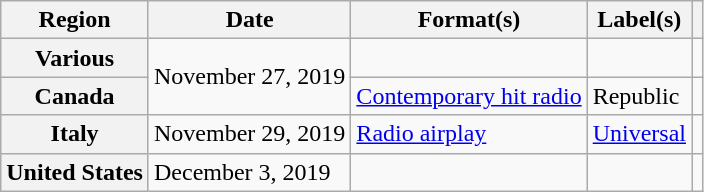<table class="wikitable plainrowheaders">
<tr>
<th scope="col">Region</th>
<th scope="col">Date</th>
<th scope="col">Format(s)</th>
<th scope="col">Label(s)</th>
<th scope="col"></th>
</tr>
<tr>
<th scope="row">Various</th>
<td rowspan="2">November 27, 2019</td>
<td></td>
<td></td>
<td style="text-align:center;"></td>
</tr>
<tr>
<th scope="row">Canada</th>
<td><a href='#'>Contemporary hit radio</a></td>
<td>Republic</td>
<td style="text-align:center;"></td>
</tr>
<tr>
<th scope="row">Italy</th>
<td>November 29, 2019</td>
<td><a href='#'>Radio airplay</a></td>
<td><a href='#'>Universal</a></td>
<td style="text-align:center;"></td>
</tr>
<tr>
<th scope="row" rowspan="2">United States</th>
<td rowspan="2">December 3, 2019</td>
<td></td>
<td></td>
<td style="text-align:center;"></td>
</tr>
</table>
